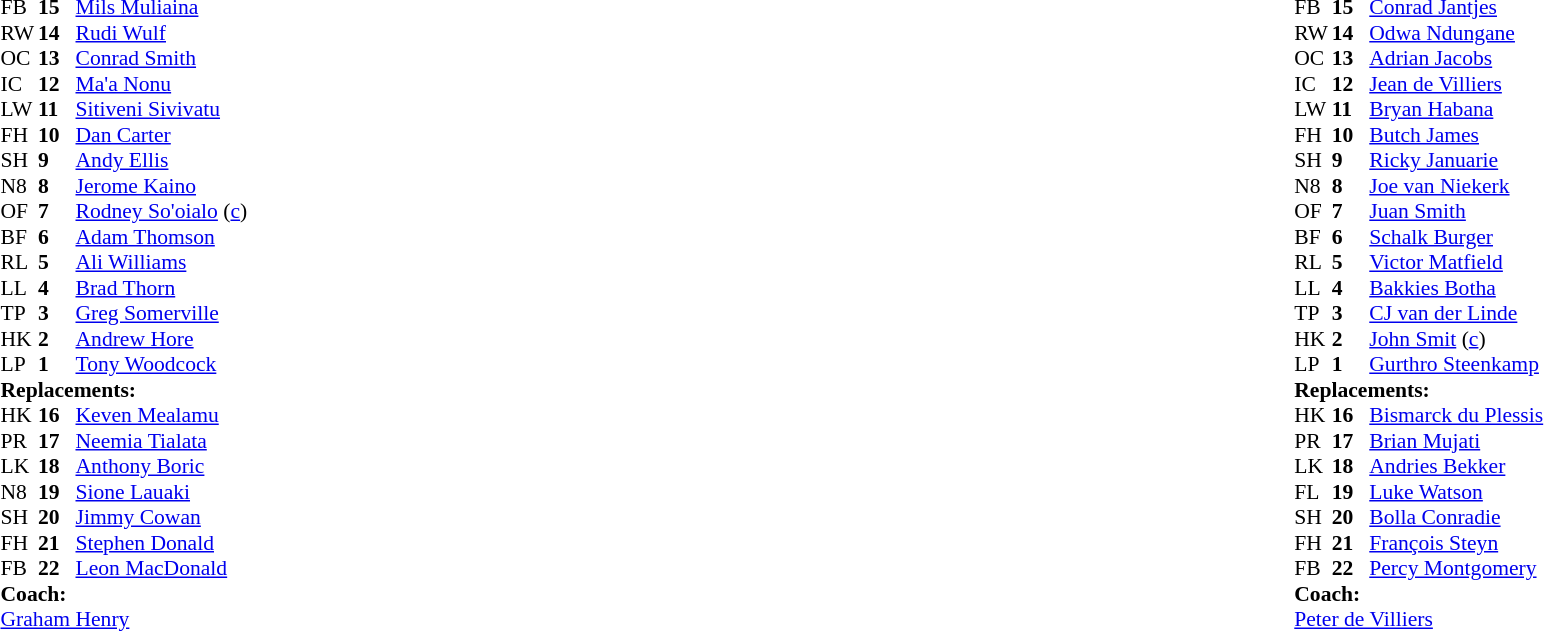<table style="width:100%;">
<tr>
<td style="vertical-align:top; width:50%;"><br><table style="font-size: 90%" cellspacing="0" cellpadding="0">
<tr>
<th width="25"></th>
<th width="25"></th>
</tr>
<tr>
<td>FB</td>
<td><strong>15</strong></td>
<td><a href='#'>Mils Muliaina</a></td>
</tr>
<tr>
<td>RW</td>
<td><strong>14</strong></td>
<td><a href='#'>Rudi Wulf</a></td>
</tr>
<tr>
<td>OC</td>
<td><strong>13</strong></td>
<td><a href='#'>Conrad Smith</a></td>
</tr>
<tr>
<td>IC</td>
<td><strong>12</strong></td>
<td><a href='#'>Ma'a Nonu</a></td>
</tr>
<tr>
<td>LW</td>
<td><strong>11</strong></td>
<td><a href='#'>Sitiveni Sivivatu</a></td>
<td></td>
<td></td>
</tr>
<tr>
<td>FH</td>
<td><strong>10</strong></td>
<td><a href='#'>Dan Carter</a></td>
</tr>
<tr>
<td>SH</td>
<td><strong>9</strong></td>
<td><a href='#'>Andy Ellis</a></td>
<td></td>
<td></td>
</tr>
<tr>
<td>N8</td>
<td><strong>8</strong></td>
<td><a href='#'>Jerome Kaino</a></td>
</tr>
<tr>
<td>OF</td>
<td><strong>7</strong></td>
<td><a href='#'>Rodney So'oialo</a> (<a href='#'>c</a>)</td>
</tr>
<tr>
<td>BF</td>
<td><strong>6</strong></td>
<td><a href='#'>Adam Thomson</a></td>
<td></td>
<td></td>
</tr>
<tr>
<td>RL</td>
<td><strong>5</strong></td>
<td><a href='#'>Ali Williams</a></td>
</tr>
<tr>
<td>LL</td>
<td><strong>4</strong></td>
<td><a href='#'>Brad Thorn</a></td>
</tr>
<tr>
<td>TP</td>
<td><strong>3</strong></td>
<td><a href='#'>Greg Somerville</a></td>
<td></td>
<td></td>
</tr>
<tr>
<td>HK</td>
<td><strong>2</strong></td>
<td><a href='#'>Andrew Hore</a></td>
<td></td>
<td></td>
</tr>
<tr>
<td>LP</td>
<td><strong>1</strong></td>
<td><a href='#'>Tony Woodcock</a></td>
</tr>
<tr>
<td colspan=3><strong>Replacements:</strong></td>
</tr>
<tr>
<td>HK</td>
<td><strong>16</strong></td>
<td><a href='#'>Keven Mealamu</a></td>
<td></td>
<td></td>
</tr>
<tr>
<td>PR</td>
<td><strong>17</strong></td>
<td><a href='#'>Neemia Tialata</a></td>
<td></td>
<td></td>
</tr>
<tr>
<td>LK</td>
<td><strong>18</strong></td>
<td><a href='#'>Anthony Boric</a></td>
</tr>
<tr>
<td>N8</td>
<td><strong>19</strong></td>
<td><a href='#'>Sione Lauaki</a></td>
<td></td>
<td></td>
</tr>
<tr>
<td>SH</td>
<td><strong>20</strong></td>
<td><a href='#'>Jimmy Cowan</a></td>
<td></td>
<td></td>
</tr>
<tr>
<td>FH</td>
<td><strong>21</strong></td>
<td><a href='#'>Stephen Donald</a></td>
</tr>
<tr>
<td>FB</td>
<td><strong>22</strong></td>
<td><a href='#'>Leon MacDonald</a></td>
<td></td>
<td></td>
</tr>
<tr>
<td colspan=3><strong>Coach:</strong></td>
</tr>
<tr>
<td colspan="4"> <a href='#'>Graham Henry</a></td>
</tr>
</table>
</td>
<td style="vertical-align:top"></td>
<td style="vertical-align:top; width:50%;"><br><table cellspacing="0" cellpadding="0" style="font-size:90%; margin:auto;">
<tr>
<th width="25"></th>
<th width="25"></th>
</tr>
<tr>
<td>FB</td>
<td><strong>15</strong></td>
<td><a href='#'>Conrad Jantjes</a></td>
<td></td>
<td></td>
</tr>
<tr>
<td>RW</td>
<td><strong>14</strong></td>
<td><a href='#'>Odwa Ndungane</a></td>
</tr>
<tr>
<td>OC</td>
<td><strong>13</strong></td>
<td><a href='#'>Adrian Jacobs</a></td>
</tr>
<tr>
<td>IC</td>
<td><strong>12</strong></td>
<td><a href='#'>Jean de Villiers</a></td>
</tr>
<tr>
<td>LW</td>
<td><strong>11</strong></td>
<td><a href='#'>Bryan Habana</a></td>
</tr>
<tr>
<td>FH</td>
<td><strong>10</strong></td>
<td><a href='#'>Butch James</a></td>
<td></td>
<td></td>
</tr>
<tr>
<td>SH</td>
<td><strong>9</strong></td>
<td><a href='#'>Ricky Januarie</a></td>
<td></td>
<td></td>
</tr>
<tr>
<td>N8</td>
<td><strong>8</strong></td>
<td><a href='#'>Joe van Niekerk</a></td>
<td></td>
<td></td>
</tr>
<tr>
<td>OF</td>
<td><strong>7</strong></td>
<td><a href='#'>Juan Smith</a></td>
</tr>
<tr>
<td>BF</td>
<td><strong>6</strong></td>
<td><a href='#'>Schalk Burger</a></td>
</tr>
<tr>
<td>RL</td>
<td><strong>5</strong></td>
<td><a href='#'>Victor Matfield</a></td>
</tr>
<tr>
<td>LL</td>
<td><strong>4</strong></td>
<td><a href='#'>Bakkies Botha</a></td>
<td></td>
<td></td>
</tr>
<tr>
<td>TP</td>
<td><strong>3</strong></td>
<td><a href='#'>CJ van der Linde</a></td>
<td></td>
<td></td>
</tr>
<tr>
<td>HK</td>
<td><strong>2</strong></td>
<td><a href='#'>John Smit</a> (<a href='#'>c</a>)</td>
<td></td>
<td></td>
</tr>
<tr>
<td>LP</td>
<td><strong>1</strong></td>
<td><a href='#'>Gurthro Steenkamp</a></td>
</tr>
<tr>
<td colspan=3><strong>Replacements:</strong></td>
</tr>
<tr>
<td>HK</td>
<td><strong>16</strong></td>
<td><a href='#'>Bismarck du Plessis</a></td>
<td></td>
<td></td>
</tr>
<tr>
<td>PR</td>
<td><strong>17</strong></td>
<td><a href='#'>Brian Mujati</a></td>
<td></td>
<td></td>
</tr>
<tr>
<td>LK</td>
<td><strong>18</strong></td>
<td><a href='#'>Andries Bekker</a></td>
<td></td>
<td></td>
</tr>
<tr>
<td>FL</td>
<td><strong>19</strong></td>
<td><a href='#'>Luke Watson</a></td>
<td></td>
<td></td>
</tr>
<tr>
<td>SH</td>
<td><strong>20</strong></td>
<td><a href='#'>Bolla Conradie</a></td>
<td></td>
<td></td>
</tr>
<tr>
<td>FH</td>
<td><strong>21</strong></td>
<td><a href='#'>François Steyn</a></td>
<td></td>
<td></td>
</tr>
<tr>
<td>FB</td>
<td><strong>22</strong></td>
<td><a href='#'>Percy Montgomery</a></td>
<td></td>
<td></td>
</tr>
<tr>
<td colspan=3><strong>Coach:</strong></td>
</tr>
<tr>
<td colspan="4"> <a href='#'>Peter de Villiers</a></td>
</tr>
</table>
</td>
</tr>
</table>
